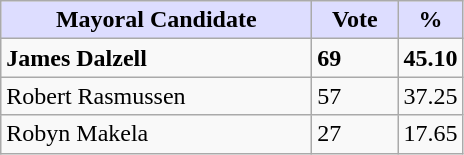<table class="wikitable">
<tr>
<th style="background:#ddf; width:200px;">Mayoral Candidate</th>
<th style="background:#ddf; width:50px;">Vote</th>
<th style="background:#ddf; width:30px;">%</th>
</tr>
<tr>
<td><strong>James Dalzell</strong></td>
<td><strong>69</strong></td>
<td><strong>45.10</strong></td>
</tr>
<tr>
<td>Robert Rasmussen</td>
<td>57</td>
<td>37.25</td>
</tr>
<tr>
<td>Robyn Makela</td>
<td>27</td>
<td>17.65</td>
</tr>
</table>
